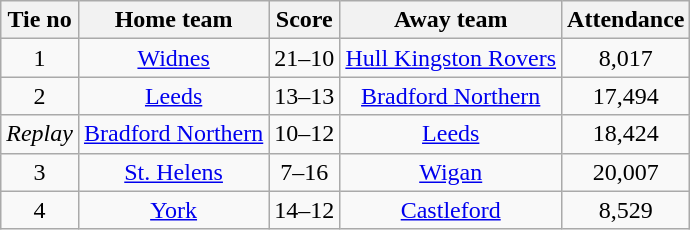<table class="wikitable" style="text-align:center">
<tr>
<th>Tie no</th>
<th>Home team</th>
<th>Score</th>
<th>Away team</th>
<th>Attendance</th>
</tr>
<tr>
<td>1</td>
<td><a href='#'>Widnes</a></td>
<td>21–10</td>
<td><a href='#'>Hull Kingston Rovers</a></td>
<td>8,017</td>
</tr>
<tr>
<td>2</td>
<td><a href='#'>Leeds</a></td>
<td>13–13</td>
<td><a href='#'>Bradford Northern</a></td>
<td>17,494</td>
</tr>
<tr>
<td><em>Replay</em></td>
<td><a href='#'>Bradford Northern</a></td>
<td>10–12</td>
<td><a href='#'>Leeds</a></td>
<td>18,424</td>
</tr>
<tr>
<td>3</td>
<td><a href='#'>St. Helens</a></td>
<td>7–16</td>
<td><a href='#'>Wigan</a></td>
<td>20,007</td>
</tr>
<tr>
<td>4</td>
<td><a href='#'>York</a></td>
<td>14–12</td>
<td><a href='#'>Castleford</a></td>
<td>8,529</td>
</tr>
</table>
